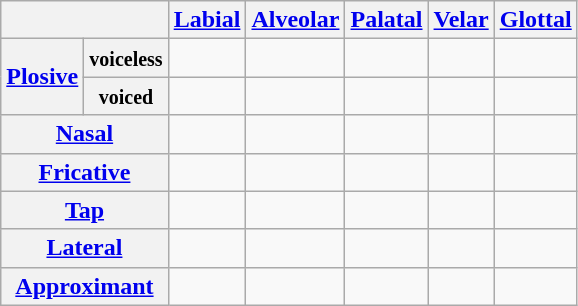<table class="wikitable" style="text-align:center">
<tr>
<th colspan="2"></th>
<th><a href='#'>Labial</a></th>
<th><a href='#'>Alveolar</a></th>
<th><a href='#'>Palatal</a></th>
<th><a href='#'>Velar</a></th>
<th><a href='#'>Glottal</a></th>
</tr>
<tr>
<th rowspan="2"><a href='#'>Plosive</a></th>
<th><small>voiceless</small></th>
<td></td>
<td></td>
<td></td>
<td></td>
<td></td>
</tr>
<tr>
<th><small>voiced</small></th>
<td></td>
<td></td>
<td></td>
<td></td>
<td></td>
</tr>
<tr>
<th colspan="2"><a href='#'>Nasal</a></th>
<td></td>
<td></td>
<td></td>
<td></td>
<td></td>
</tr>
<tr>
<th colspan="2"><a href='#'>Fricative</a></th>
<td></td>
<td></td>
<td></td>
<td></td>
<td></td>
</tr>
<tr>
<th colspan="2"><a href='#'>Tap</a></th>
<td></td>
<td></td>
<td></td>
<td></td>
<td></td>
</tr>
<tr>
<th colspan="2"><a href='#'>Lateral</a></th>
<td></td>
<td></td>
<td></td>
<td></td>
<td></td>
</tr>
<tr>
<th colspan="2"><a href='#'>Approximant</a></th>
<td></td>
<td></td>
<td></td>
<td></td>
<td></td>
</tr>
</table>
